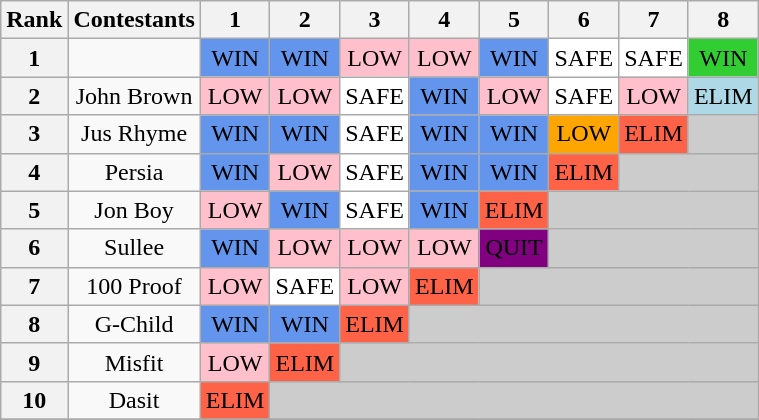<table class="wikitable" style="text-align:center">
<tr>
<th>Rank</th>
<th>Contestants</th>
<th>1</th>
<th>2</th>
<th>3</th>
<th>4</th>
<th>5</th>
<th>6</th>
<th>7</th>
<th>8</th>
</tr>
<tr>
<th>1</th>
<td></td>
<td bgcolor="cornflowerblue">WIN</td>
<td bgcolor="cornflowerblue">WIN</td>
<td bgcolor="pink">LOW</td>
<td bgcolor="pink">LOW</td>
<td bgcolor="cornflowerblue">WIN</td>
<td bgcolor="white">SAFE</td>
<td bgcolor="white">SAFE</td>
<td bgcolor="limegreen">WIN</td>
</tr>
<tr>
<th>2</th>
<td>John Brown</td>
<td bgcolor="pink">LOW</td>
<td bgcolor="pink">LOW</td>
<td bgcolor="white">SAFE</td>
<td bgcolor="cornflowerblue">WIN</td>
<td bgcolor="pink">LOW</td>
<td bgcolor="white">SAFE</td>
<td bgcolor="pink">LOW</td>
<td bgcolor="lightblue">ELIM</td>
</tr>
<tr>
<th>3</th>
<td>Jus Rhyme</td>
<td bgcolor="cornflowerblue">WIN</td>
<td bgcolor="cornflowerblue">WIN</td>
<td bgcolor="white">SAFE</td>
<td bgcolor="cornflowerblue">WIN</td>
<td bgcolor="cornflowerblue">WIN</td>
<td bgcolor="orange">LOW</td>
<td bgcolor="tomato">ELIM</td>
<td bgcolor="#CCCCCC" colspan=1></td>
</tr>
<tr>
<th>4</th>
<td>Persia</td>
<td bgcolor="cornflowerblue">WIN</td>
<td bgcolor="pink">LOW</td>
<td bgcolor="white">SAFE</td>
<td bgcolor="cornflowerblue">WIN</td>
<td bgcolor="cornflowerblue">WIN</td>
<td bgcolor="tomato">ELIM</td>
<td bgcolor="#CCCCCC" colspan=2></td>
</tr>
<tr>
<th>5</th>
<td>Jon Boy</td>
<td bgcolor="pink">LOW</td>
<td bgcolor="cornflowerblue">WIN</td>
<td bgcolor="white">SAFE</td>
<td bgcolor="cornflowerblue">WIN</td>
<td bgcolor="tomato">ELIM</td>
<td bgcolor="#CCCCCC" colspan=3></td>
</tr>
<tr>
<th>6</th>
<td>Sullee</td>
<td bgcolor="cornflowerblue">WIN</td>
<td bgcolor="pink">LOW</td>
<td bgcolor="pink">LOW</td>
<td bgcolor="pink">LOW</td>
<td bgcolor="purple"><span>QUIT</span></td>
<td bgcolor="#CCCCCC" colspan=3></td>
</tr>
<tr>
<th>7</th>
<td>100 Proof</td>
<td bgcolor="pink">LOW</td>
<td bgcolor="white">SAFE</td>
<td bgcolor="pink">LOW</td>
<td bgcolor="tomato">ELIM</td>
<td bgcolor="#CCCCCC" colspan=4></td>
</tr>
<tr>
<th>8</th>
<td>G-Child</td>
<td bgcolor="cornflowerblue">WIN</td>
<td bgcolor="cornflowerblue">WIN</td>
<td bgcolor="tomato">ELIM</td>
<td bgcolor="#CCCCCC" colspan=5></td>
</tr>
<tr>
<th>9</th>
<td>Misfit</td>
<td bgcolor="pink">LOW</td>
<td bgcolor="tomato">ELIM</td>
<td bgcolor="#CCCCCC" colspan=6></td>
</tr>
<tr>
<th>10</th>
<td>Dasit</td>
<td bgcolor="tomato">ELIM</td>
<td bgcolor="#CCCCCC" colspan=7></td>
</tr>
<tr>
</tr>
</table>
